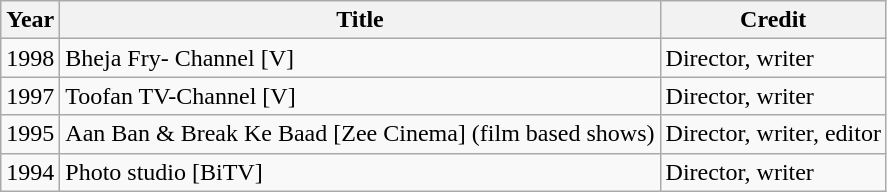<table class="wikitable">
<tr>
<th>Year</th>
<th>Title</th>
<th>Credit</th>
</tr>
<tr>
<td>1998</td>
<td>Bheja Fry- Channel [V]</td>
<td>Director, writer</td>
</tr>
<tr>
<td>1997</td>
<td>Toofan TV-Channel [V]</td>
<td>Director, writer</td>
</tr>
<tr>
<td>1995</td>
<td>Aan Ban & Break Ke Baad [Zee Cinema] (film based shows)</td>
<td>Director, writer, editor</td>
</tr>
<tr>
<td>1994</td>
<td>Photo studio [BiTV]</td>
<td>Director, writer</td>
</tr>
</table>
